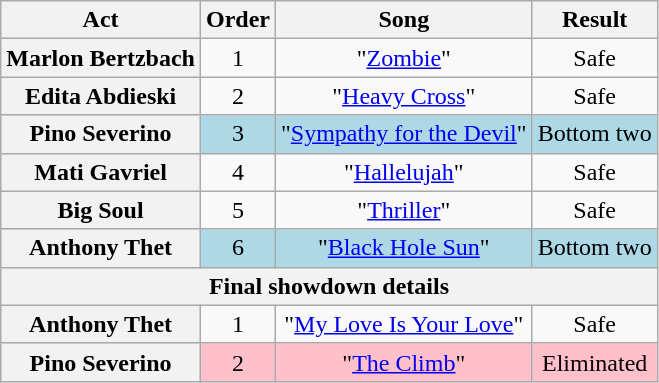<table class="wikitable plainrowheaders" style="text-align:center;">
<tr>
<th scope="col">Act</th>
<th scope="col">Order</th>
<th scope="col">Song</th>
<th scope="col">Result</th>
</tr>
<tr>
<th scope="row">Marlon Bertzbach</th>
<td>1</td>
<td>"<a href='#'>Zombie</a>"</td>
<td>Safe</td>
</tr>
<tr>
<th scope="row">Edita Abdieski</th>
<td>2</td>
<td>"<a href='#'>Heavy Cross</a>"</td>
<td>Safe</td>
</tr>
<tr bgcolor="lightblue">
<th scope="row">Pino Severino</th>
<td>3</td>
<td>"<a href='#'>Sympathy for the Devil</a>"</td>
<td>Bottom two</td>
</tr>
<tr>
<th scope="row">Mati Gavriel</th>
<td>4</td>
<td>"<a href='#'>Hallelujah</a>"</td>
<td>Safe</td>
</tr>
<tr>
<th scope="row">Big Soul</th>
<td>5</td>
<td>"<a href='#'>Thriller</a>"</td>
<td>Safe</td>
</tr>
<tr bgcolor="lightblue">
<th scope="row">Anthony Thet</th>
<td>6</td>
<td>"<a href='#'>Black Hole Sun</a>"</td>
<td>Bottom two</td>
</tr>
<tr>
<th colspan="4">Final showdown details</th>
</tr>
<tr>
<th scope="row">Anthony Thet</th>
<td>1</td>
<td>"<a href='#'>My Love Is Your Love</a>"</td>
<td>Safe</td>
</tr>
<tr style="background:pink;">
<th scope="row">Pino Severino</th>
<td>2</td>
<td>"<a href='#'>The Climb</a>"</td>
<td>Eliminated</td>
</tr>
</table>
